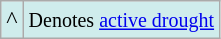<table class="wikitable">
<tr bgcolor="#CFECEC">
<td>^</td>
<td><small>Denotes <a href='#'>active drought</a></small></td>
</tr>
</table>
